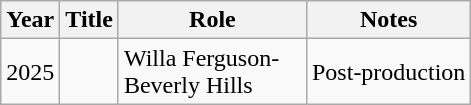<table class="wikitable sortable">
<tr>
<th>Year</th>
<th>Title</th>
<th width=118>Role</th>
<th>Notes</th>
</tr>
<tr>
<td>2025</td>
<td></td>
<td>Willa Ferguson-Beverly Hills</td>
<td>Post-production</td>
</tr>
</table>
